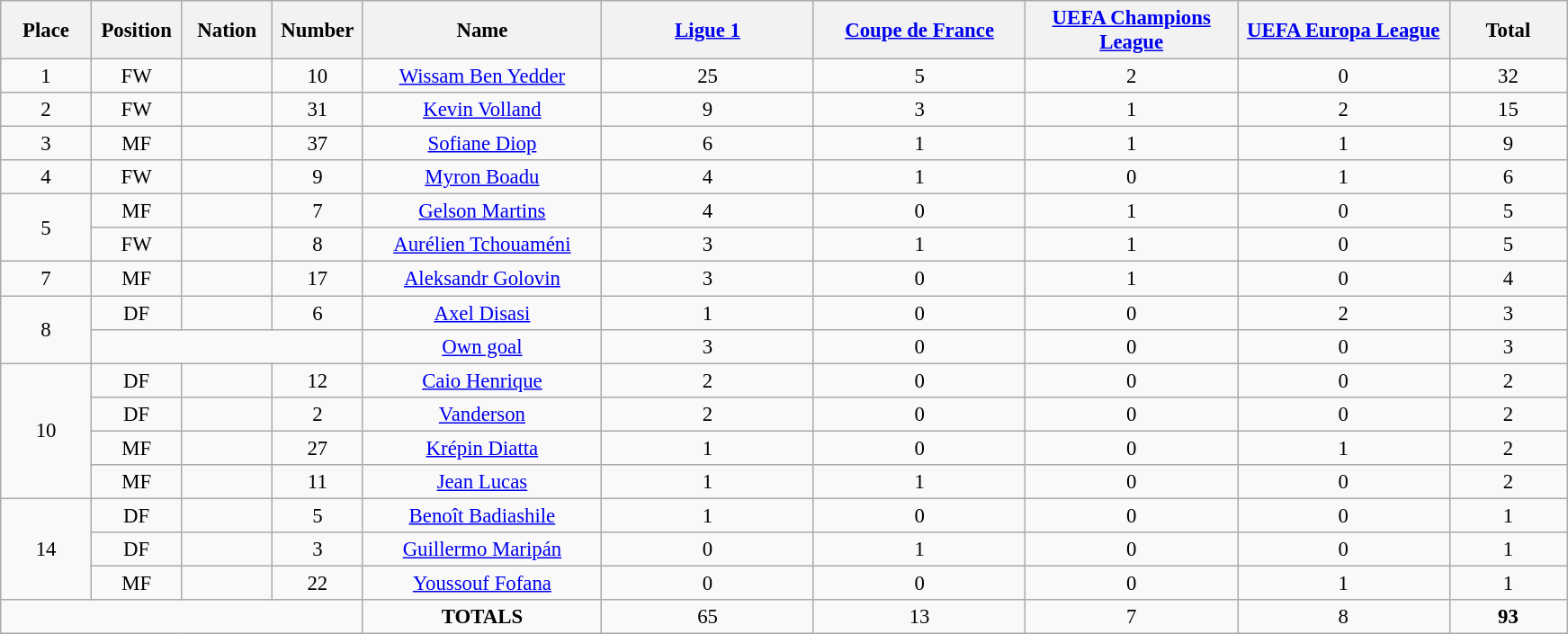<table class="wikitable" style="font-size: 95%; text-align: center;">
<tr>
<th width=60>Place</th>
<th width=60>Position</th>
<th width=60>Nation</th>
<th width=60>Number</th>
<th width=170>Name</th>
<th width=150><a href='#'>Ligue 1</a></th>
<th width=150><a href='#'>Coupe de France</a></th>
<th width=150><a href='#'>UEFA Champions League</a></th>
<th width=150><a href='#'>UEFA Europa League</a></th>
<th width=80>Total</th>
</tr>
<tr>
<td>1</td>
<td>FW</td>
<td></td>
<td>10</td>
<td><a href='#'>Wissam Ben Yedder</a></td>
<td>25</td>
<td>5</td>
<td>2</td>
<td>0</td>
<td>32</td>
</tr>
<tr>
<td>2</td>
<td>FW</td>
<td></td>
<td>31</td>
<td><a href='#'>Kevin Volland</a></td>
<td>9</td>
<td>3</td>
<td>1</td>
<td>2</td>
<td>15</td>
</tr>
<tr>
<td>3</td>
<td>MF</td>
<td></td>
<td>37</td>
<td><a href='#'>Sofiane Diop</a></td>
<td>6</td>
<td>1</td>
<td>1</td>
<td>1</td>
<td>9</td>
</tr>
<tr>
<td>4</td>
<td>FW</td>
<td></td>
<td>9</td>
<td><a href='#'>Myron Boadu</a></td>
<td>4</td>
<td>1</td>
<td>0</td>
<td>1</td>
<td>6</td>
</tr>
<tr>
<td rowspan="2">5</td>
<td>MF</td>
<td></td>
<td>7</td>
<td><a href='#'>Gelson Martins</a></td>
<td>4</td>
<td>0</td>
<td>1</td>
<td>0</td>
<td>5</td>
</tr>
<tr>
<td>FW</td>
<td></td>
<td>8</td>
<td><a href='#'>Aurélien Tchouaméni</a></td>
<td>3</td>
<td>1</td>
<td>1</td>
<td>0</td>
<td>5</td>
</tr>
<tr>
<td>7</td>
<td>MF</td>
<td></td>
<td>17</td>
<td><a href='#'>Aleksandr Golovin</a></td>
<td>3</td>
<td>0</td>
<td>1</td>
<td>0</td>
<td>4</td>
</tr>
<tr>
<td rowspan="2">8</td>
<td>DF</td>
<td></td>
<td>6</td>
<td><a href='#'>Axel Disasi</a></td>
<td>1</td>
<td>0</td>
<td>0</td>
<td>2</td>
<td>3</td>
</tr>
<tr>
<td colspan="3"></td>
<td><a href='#'>Own goal</a></td>
<td>3</td>
<td>0</td>
<td>0</td>
<td>0</td>
<td>3</td>
</tr>
<tr>
<td rowspan="4">10</td>
<td>DF</td>
<td></td>
<td>12</td>
<td><a href='#'>Caio Henrique</a></td>
<td>2</td>
<td>0</td>
<td>0</td>
<td>0</td>
<td>2</td>
</tr>
<tr>
<td>DF</td>
<td></td>
<td>2</td>
<td><a href='#'>Vanderson</a></td>
<td>2</td>
<td>0</td>
<td>0</td>
<td>0</td>
<td>2</td>
</tr>
<tr>
<td>MF</td>
<td></td>
<td>27</td>
<td><a href='#'>Krépin Diatta</a></td>
<td>1</td>
<td>0</td>
<td>0</td>
<td>1</td>
<td>2</td>
</tr>
<tr>
<td>MF</td>
<td></td>
<td>11</td>
<td><a href='#'>Jean Lucas</a></td>
<td>1</td>
<td>1</td>
<td>0</td>
<td>0</td>
<td>2</td>
</tr>
<tr>
<td rowspan="3">14</td>
<td>DF</td>
<td></td>
<td>5</td>
<td><a href='#'>Benoît Badiashile</a></td>
<td>1</td>
<td>0</td>
<td>0</td>
<td>0</td>
<td>1</td>
</tr>
<tr>
<td>DF</td>
<td></td>
<td>3</td>
<td><a href='#'>Guillermo Maripán</a></td>
<td>0</td>
<td>1</td>
<td>0</td>
<td>0</td>
<td>1</td>
</tr>
<tr>
<td>MF</td>
<td></td>
<td>22</td>
<td><a href='#'>Youssouf Fofana</a></td>
<td>0</td>
<td>0</td>
<td>0</td>
<td>1</td>
<td>1</td>
</tr>
<tr>
<td colspan="4"></td>
<td><strong>TOTALS</strong></td>
<td>65</td>
<td>13</td>
<td>7</td>
<td>8</td>
<td><strong>93</strong></td>
</tr>
</table>
